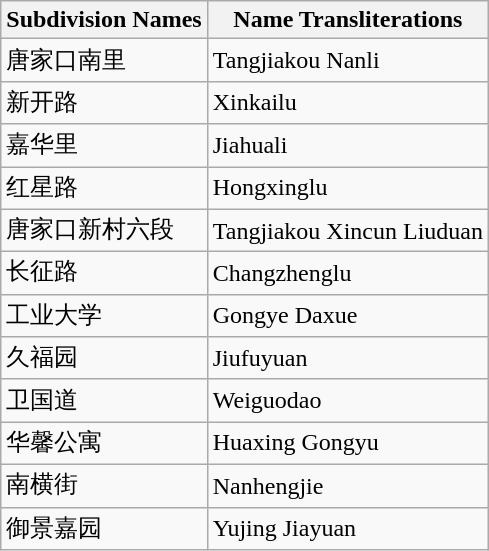<table class="wikitable sortable">
<tr>
<th>Subdivision Names</th>
<th>Name Transliterations</th>
</tr>
<tr>
<td>唐家口南里</td>
<td>Tangjiakou Nanli</td>
</tr>
<tr>
<td>新开路</td>
<td>Xinkailu</td>
</tr>
<tr>
<td>嘉华里</td>
<td>Jiahuali</td>
</tr>
<tr>
<td>红星路</td>
<td>Hongxinglu</td>
</tr>
<tr>
<td>唐家口新村六段</td>
<td>Tangjiakou Xincun Liuduan</td>
</tr>
<tr>
<td>长征路</td>
<td>Changzhenglu</td>
</tr>
<tr>
<td>工业大学</td>
<td>Gongye Daxue</td>
</tr>
<tr>
<td>久福园</td>
<td>Jiufuyuan</td>
</tr>
<tr>
<td>卫国道</td>
<td>Weiguodao</td>
</tr>
<tr>
<td>华馨公寓</td>
<td>Huaxing Gongyu</td>
</tr>
<tr>
<td>南横街</td>
<td>Nanhengjie</td>
</tr>
<tr>
<td>御景嘉园</td>
<td>Yujing Jiayuan</td>
</tr>
</table>
